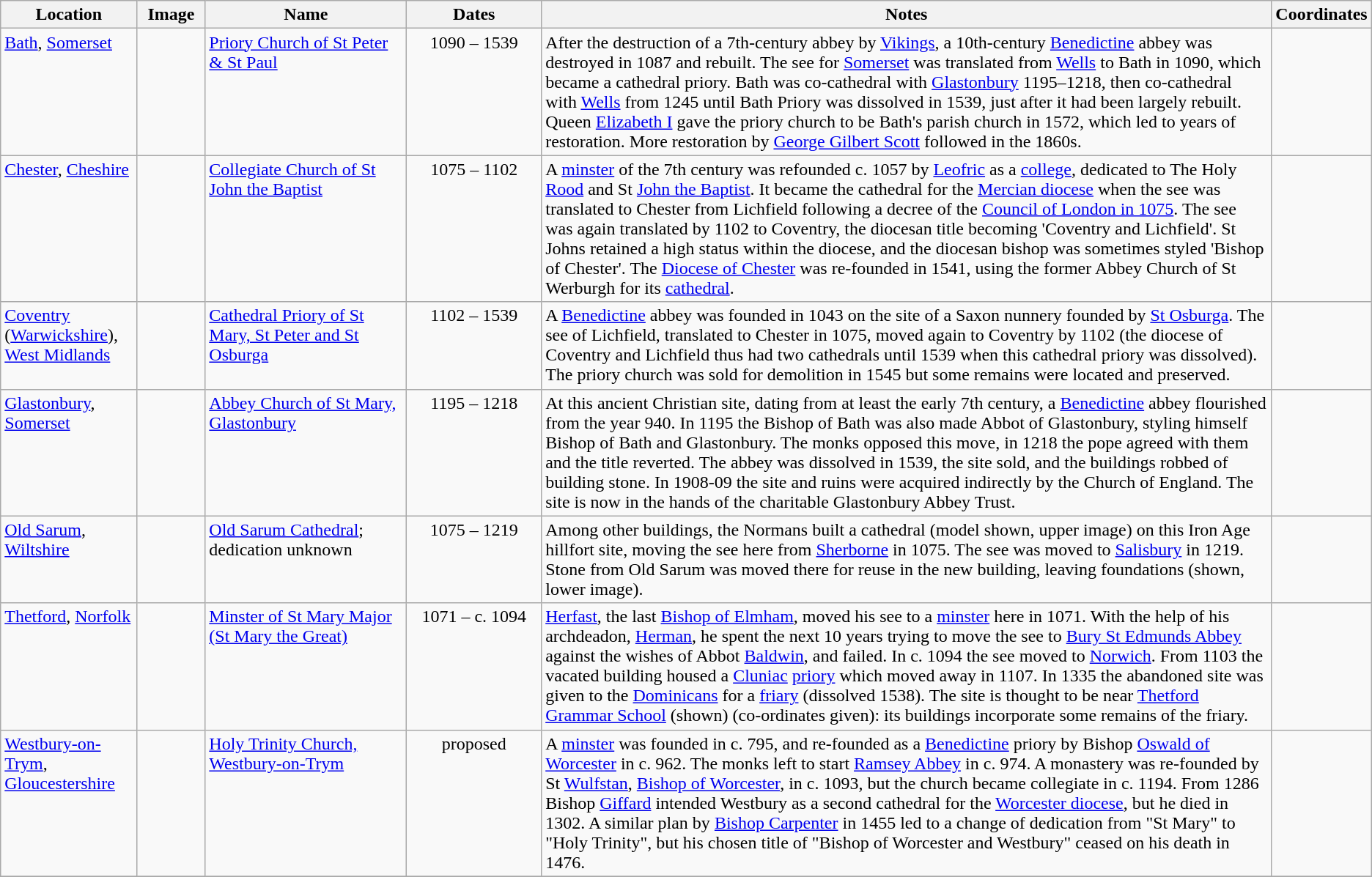<table class="wikitable">
<tr>
<th width=10%>Location</th>
<th width=5%>Image</th>
<th width=15%>Name</th>
<th width=10%>Dates</th>
<th width=55%>Notes</th>
<th width=5%>Coordinates</th>
</tr>
<tr valign=top>
<td><a href='#'>Bath</a>, <a href='#'>Somerset</a></td>
<td> </td>
<td><a href='#'>Priory Church of St Peter & St Paul</a></td>
<td style="text-align:center">1090 – 1539</td>
<td>After the destruction of a 7th-century abbey by <a href='#'>Vikings</a>, a 10th-century <a href='#'>Benedictine</a> abbey was destroyed in 1087 and rebuilt. The see for <a href='#'>Somerset</a> was translated from <a href='#'>Wells</a> to Bath in 1090, which became a cathedral priory. Bath was co-cathedral with <a href='#'>Glastonbury</a> 1195–1218, then co-cathedral with <a href='#'>Wells</a> from 1245 until Bath Priory was dissolved in 1539, just after it had been largely rebuilt. Queen <a href='#'>Elizabeth I</a> gave the priory church to be Bath's parish church in 1572, which led to years of restoration.  More restoration by <a href='#'>George Gilbert Scott</a> followed in the 1860s.</td>
<td style="font-size:smaller"></td>
</tr>
<tr valign=top>
<td><a href='#'>Chester</a>, <a href='#'>Cheshire</a></td>
<td>  </td>
<td><a href='#'>Collegiate Church of St John the Baptist</a></td>
<td style="text-align:center">1075 – 1102</td>
<td>A <a href='#'>minster</a> of the 7th century was refounded c. 1057 by <a href='#'>Leofric</a> as a <a href='#'>college</a>, dedicated to The Holy <a href='#'>Rood</a> and St <a href='#'>John the Baptist</a>. It became the cathedral for the <a href='#'>Mercian diocese</a> when the see was translated to Chester from Lichfield following a decree of the <a href='#'>Council of London in 1075</a>. The see was again translated by 1102 to Coventry, the diocesan title becoming 'Coventry and Lichfield'. St Johns retained a high status within the diocese, and the diocesan bishop was sometimes styled 'Bishop of Chester'. The <a href='#'>Diocese of Chester</a> was re-founded in 1541, using the former Abbey Church of St Werburgh for its <a href='#'>cathedral</a>.</td>
<td style="font-size:smaller"></td>
</tr>
<tr valign=top>
<td><a href='#'>Coventry</a> (<a href='#'>Warwickshire</a>), <a href='#'>West Midlands</a></td>
<td></td>
<td><a href='#'>Cathedral Priory of St Mary, St Peter and St Osburga</a></td>
<td style="text-align:center">1102 – 1539</td>
<td>A <a href='#'>Benedictine</a> abbey was founded in 1043 on the site of a Saxon nunnery founded by <a href='#'>St Osburga</a>. The see of Lichfield, translated to Chester in 1075, moved again to Coventry by 1102 (the diocese of Coventry and Lichfield thus had two cathedrals until 1539 when this cathedral priory was dissolved). The priory church was sold for demolition in 1545 but some remains were located and preserved.</td>
<td style="font-size:smaller"></td>
</tr>
<tr valign=top>
<td><a href='#'>Glastonbury</a>, <a href='#'>Somerset</a></td>
<td> </td>
<td><a href='#'>Abbey Church of St Mary, Glastonbury</a></td>
<td style="text-align:center">1195 – 1218</td>
<td>At this ancient Christian site, dating from at least the early 7th century, a <a href='#'>Benedictine</a> abbey flourished from the year 940. In 1195 the Bishop of Bath was also made Abbot of Glastonbury, styling himself Bishop of Bath and Glastonbury. The monks opposed this move, in 1218 the pope agreed with them and the title reverted. The abbey was dissolved in 1539, the site sold, and the buildings robbed of building stone. In 1908-09 the site and ruins were acquired indirectly by the Church of England. The site is now in the hands of the charitable Glastonbury Abbey Trust.</td>
<td style="font-size:smaller"></td>
</tr>
<tr valign=top>
<td><a href='#'>Old Sarum</a>, <a href='#'>Wiltshire</a></td>
<td> </td>
<td><a href='#'>Old Sarum Cathedral</a>; dedication unknown</td>
<td style="text-align:center">1075 – 1219</td>
<td>Among other buildings, the Normans built a cathedral (model shown, upper image) on this Iron Age hillfort site, moving the see here from <a href='#'>Sherborne</a> in 1075. The see was moved to <a href='#'>Salisbury</a> in 1219. Stone from Old Sarum was moved there for reuse in the new building, leaving foundations (shown, lower image).</td>
<td style="font-size:smaller"></td>
</tr>
<tr valign=top>
<td><a href='#'>Thetford</a>, <a href='#'>Norfolk</a></td>
<td></td>
<td><a href='#'>Minster of St Mary Major (St Mary the Great)</a></td>
<td style="text-align:center">1071 – c. 1094</td>
<td><a href='#'>Herfast</a>, the last <a href='#'>Bishop of Elmham</a>, moved his see to a <a href='#'>minster</a> here in 1071. With the help of his archdeadon, <a href='#'>Herman</a>, he spent the next 10 years trying to move the see to <a href='#'>Bury St Edmunds Abbey</a> against the wishes of Abbot <a href='#'>Baldwin</a>, and failed. In c. 1094 the see moved to <a href='#'>Norwich</a>. From 1103 the vacated building housed a <a href='#'>Cluniac</a> <a href='#'>priory</a> which moved away in 1107. In 1335 the abandoned site was given to the <a href='#'>Dominicans</a> for a <a href='#'>friary</a> (dissolved 1538). The site is thought to be near <a href='#'>Thetford Grammar School</a> (shown) (co-ordinates given): its buildings incorporate some remains of the friary.</td>
<td style="font-size:smaller"></td>
</tr>
<tr valign=top>
<td><a href='#'>Westbury-on-Trym</a>, <a href='#'>Gloucestershire</a></td>
<td></td>
<td><a href='#'>Holy Trinity Church, Westbury-on-Trym</a></td>
<td style="text-align:center">proposed</td>
<td>A <a href='#'>minster</a> was founded in c. 795, and re-founded as a <a href='#'>Benedictine</a> priory by Bishop <a href='#'>Oswald of Worcester</a> in c. 962. The monks left to start <a href='#'>Ramsey Abbey</a> in c. 974. A monastery was re-founded by St <a href='#'>Wulfstan</a>, <a href='#'>Bishop of Worcester</a>, in c. 1093, but the church became collegiate in c. 1194. From 1286 Bishop <a href='#'>Giffard</a> intended Westbury as a second cathedral for the <a href='#'>Worcester diocese</a>, but he died in 1302. A similar plan by <a href='#'>Bishop Carpenter</a> in 1455 led to a change of dedication from "St Mary" to "Holy Trinity", but his chosen title of "Bishop of Worcester and Westbury" ceased on his death in 1476.</td>
<td style="font-size:smaller"></td>
</tr>
<tr>
</tr>
</table>
